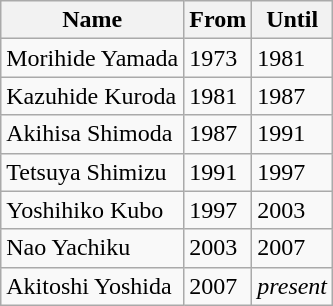<table class="wikitable">
<tr>
<th>Name</th>
<th>From</th>
<th>Until</th>
</tr>
<tr>
<td>Morihide Yamada</td>
<td>1973</td>
<td>1981</td>
</tr>
<tr>
<td>Kazuhide Kuroda</td>
<td>1981</td>
<td>1987</td>
</tr>
<tr>
<td>Akihisa Shimoda</td>
<td>1987</td>
<td>1991</td>
</tr>
<tr>
<td>Tetsuya Shimizu</td>
<td>1991</td>
<td>1997</td>
</tr>
<tr>
<td>Yoshihiko Kubo</td>
<td>1997</td>
<td>2003</td>
</tr>
<tr>
<td>Nao Yachiku</td>
<td>2003</td>
<td>2007</td>
</tr>
<tr>
<td>Akitoshi Yoshida</td>
<td>2007</td>
<td><em>present</em></td>
</tr>
</table>
